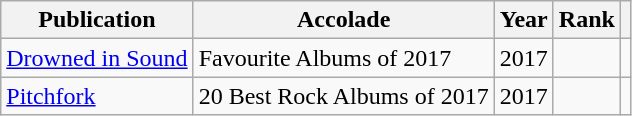<table class="sortable wikitable">
<tr>
<th>Publication</th>
<th>Accolade</th>
<th>Year</th>
<th>Rank</th>
<th class="unsortable"></th>
</tr>
<tr>
<td><a href='#'>Drowned in Sound</a></td>
<td>Favourite Albums of 2017</td>
<td>2017</td>
<td></td>
<td></td>
</tr>
<tr>
<td><a href='#'>Pitchfork</a></td>
<td>20 Best Rock Albums of 2017</td>
<td>2017</td>
<td></td>
<td></td>
</tr>
</table>
